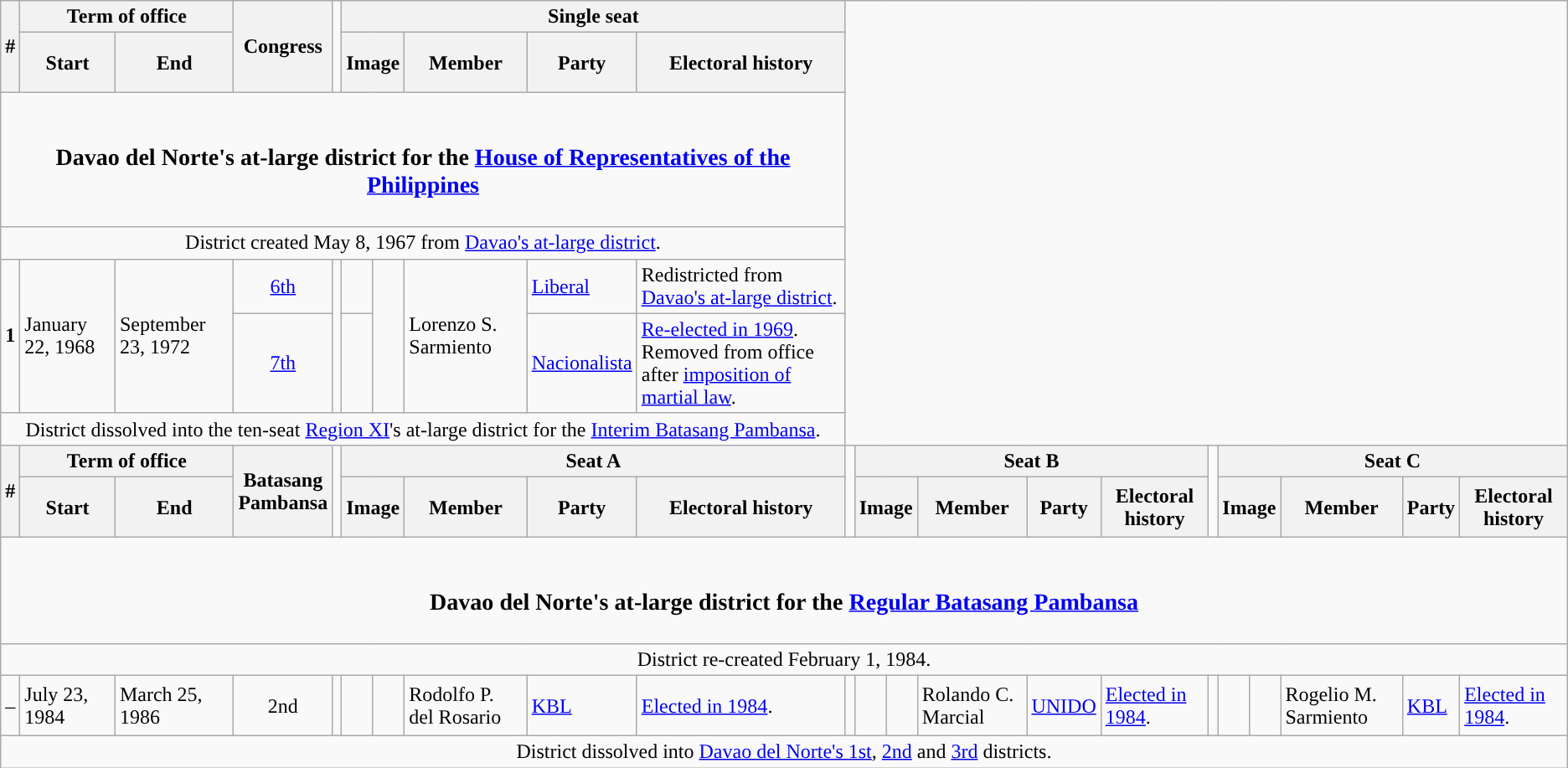<table class=wikitable>
<tr>
<th rowspan=2>#</th>
<th colspan=2>Term of office</th>
<th rowspan=2>Congress</th>
<td rowspan=2></td>
<th colspan=5>Single seat</th>
</tr>
<tr style="height:3em">
<th>Start</th>
<th>End</th>
<th colspan="2" style="text-align:center;">Image</th>
<th>Member</th>
<th>Party</th>
<th>Electoral history</th>
</tr>
<tr>
<td colspan="10" style="text-align:center;"><br><h3>Davao del Norte's at-large district for the <a href='#'>House of Representatives of the Philippines</a></h3></td>
</tr>
<tr>
<td colspan="10" style="text-align:center;">District created May 8, 1967 from <a href='#'>Davao's at-large district</a>.</td>
</tr>
<tr>
<td rowspan="2" style="text-align:center;"><strong>1</strong></td>
<td rowspan="2">January 22, 1968</td>
<td rowspan="2">September 23, 1972</td>
<td style="text-align:center;"><a href='#'>6th</a></td>
<td rowspan="2"></td>
<td style="color:inherit;background:"></td>
<td rowspan="2"></td>
<td rowspan="2">Lorenzo S. Sarmiento</td>
<td><a href='#'>Liberal</a></td>
<td>Redistricted from <a href='#'>Davao's at-large district</a>.</td>
</tr>
<tr>
<td style="text-align:center;"><a href='#'>7th</a></td>
<td style="color:inherit;background:"></td>
<td><a href='#'>Nacionalista</a></td>
<td><a href='#'>Re-elected in 1969</a>.<br>Removed from office after <a href='#'>imposition of martial law</a>.</td>
</tr>
<tr>
<td colspan="10" style="text-align:center;">District dissolved into the ten-seat <a href='#'>Region XI</a>'s at-large district for the <a href='#'>Interim Batasang Pambansa</a>.</td>
</tr>
<tr>
<th rowspan=2>#</th>
<th colspan=2>Term of office</th>
<th rowspan=2>Batasang<br>Pambansa</th>
<td rowspan=2></td>
<th colspan=5>Seat A</th>
<td rowspan=2></td>
<th colspan=5>Seat B</th>
<td rowspan=2></td>
<th colspan=5>Seat C</th>
</tr>
<tr style="height:3em">
<th>Start</th>
<th>End</th>
<th colspan="2" style="text-align:center;">Image</th>
<th>Member</th>
<th>Party</th>
<th>Electoral history</th>
<th colspan="2" style="text-align:center;">Image</th>
<th>Member</th>
<th>Party</th>
<th>Electoral history</th>
<th colspan="2" style="text-align:center;">Image</th>
<th>Member</th>
<th>Party</th>
<th>Electoral history</th>
</tr>
<tr>
<td colspan="22" style="text-align:center;"><br><h3>Davao del Norte's at-large district for the <a href='#'>Regular Batasang Pambansa</a></h3></td>
</tr>
<tr>
<td colspan="22" style="text-align:center;">District re-created February 1, 1984.</td>
</tr>
<tr style="height:3em">
<td style="text-align:center;">–</td>
<td>July 23, 1984</td>
<td>March 25, 1986</td>
<td style="text-align:center;">2nd</td>
<td></td>
<td style="color:inherit;background:"></td>
<td></td>
<td>Rodolfo P. del Rosario</td>
<td><a href='#'>KBL</a></td>
<td><a href='#'>Elected in 1984</a>.</td>
<td></td>
<td style="color:inherit;background:"></td>
<td></td>
<td>Rolando C. Marcial</td>
<td><a href='#'>UNIDO</a></td>
<td><a href='#'>Elected in 1984</a>.</td>
<td></td>
<td style="color:inherit;background:"></td>
<td></td>
<td>Rogelio M. Sarmiento</td>
<td><a href='#'>KBL</a></td>
<td><a href='#'>Elected in 1984</a>.</td>
</tr>
<tr>
<td colspan="22" style="text-align:center;">District dissolved into <a href='#'>Davao del Norte's 1st</a>, <a href='#'>2nd</a> and <a href='#'>3rd</a> districts.</td>
</tr>
</table>
